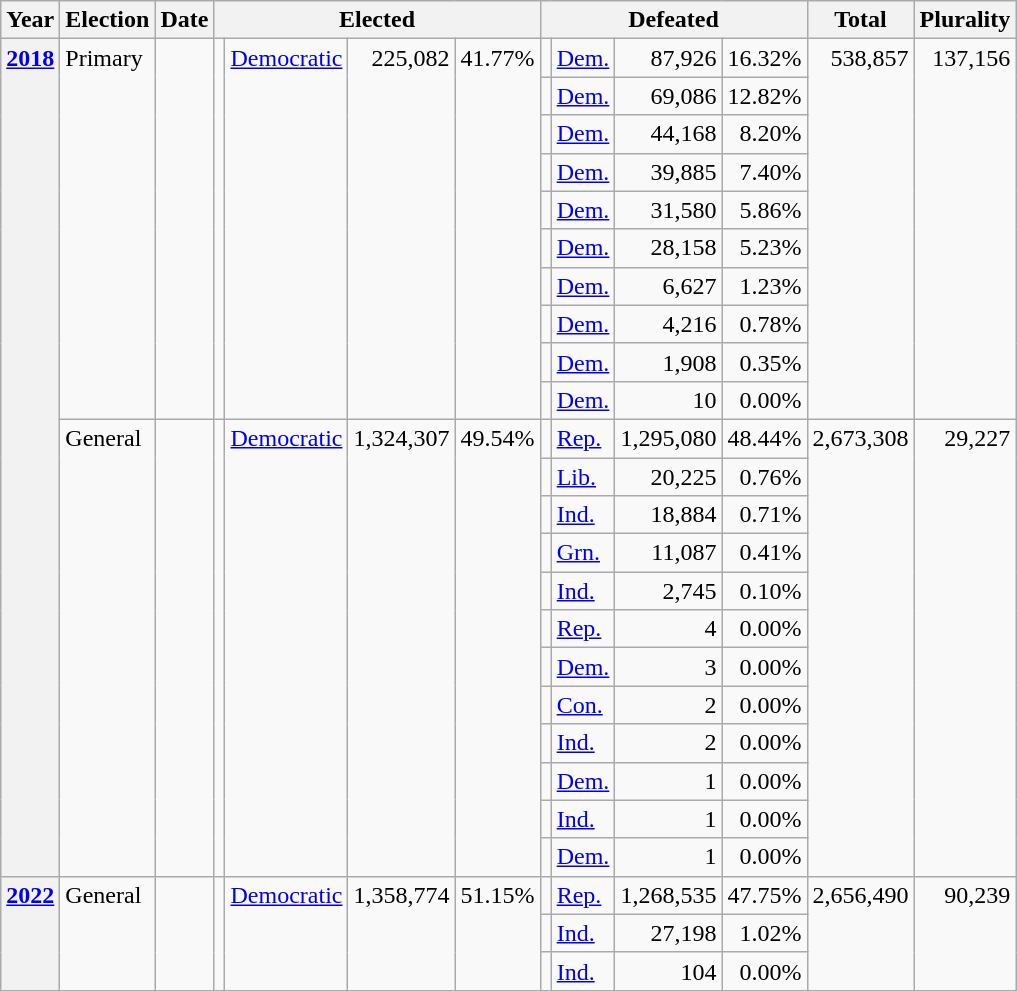<table class="wikitable">
<tr>
<th>Year</th>
<th>Election</th>
<th>Date</th>
<th colspan="4">Elected</th>
<th colspan="4">Defeated</th>
<th>Total</th>
<th>Plurality</th>
</tr>
<tr>
<th rowspan="22" valign="top"><a href='#'>2018</a></th>
<td rowspan="10" valign="top">Primary</td>
<td rowspan="10" valign="top"></td>
<td rowspan="10" valign="top"></td>
<td rowspan="10" valign="top" ><a href='#'>Democratic</a></td>
<td rowspan="10" align="right" valign="top">225,082</td>
<td rowspan="10" align="right" valign="top">41.77%</td>
<td valign="top"></td>
<td valign="top" ><a href='#'>Dem.</a></td>
<td align="right" valign="top">87,926</td>
<td align="right" valign="top">16.32%</td>
<td rowspan="10" align="right" valign="top">538,857</td>
<td rowspan="10" align="right" valign="top">137,156</td>
</tr>
<tr>
<td valign="top"></td>
<td valign="top" ><a href='#'>Dem.</a></td>
<td align="right" valign="top">69,086</td>
<td align="right" valign="top">12.82%</td>
</tr>
<tr>
<td valign="top"></td>
<td valign="top" ><a href='#'>Dem.</a></td>
<td align="right" valign="top">44,168</td>
<td align="right" valign="top">8.20%</td>
</tr>
<tr>
<td valign="top"></td>
<td valign="top" ><a href='#'>Dem.</a></td>
<td align="right" valign="top">39,885</td>
<td align="right" valign="top">7.40%</td>
</tr>
<tr>
<td valign="top"></td>
<td valign="top" ><a href='#'>Dem.</a></td>
<td align="right" valign="top">31,580</td>
<td align="right" valign="top">5.86%</td>
</tr>
<tr>
<td valign="top"></td>
<td valign="top" ><a href='#'>Dem.</a></td>
<td align="right" valign="top">28,158</td>
<td align="right" valign="top">5.23%</td>
</tr>
<tr>
<td valign="top"></td>
<td valign="top" ><a href='#'>Dem.</a></td>
<td align="right" valign="top">6,627</td>
<td align="right" valign="top">1.23%</td>
</tr>
<tr>
<td valign="top"></td>
<td valign="top" ><a href='#'>Dem.</a></td>
<td align="right" valign="top">4,216</td>
<td align="right" valign="top">0.78%</td>
</tr>
<tr>
<td valign="top"></td>
<td valign="top" ><a href='#'>Dem.</a></td>
<td align="right" valign="top">1,908</td>
<td align="right" valign="top">0.35%</td>
</tr>
<tr>
<td valign="top"></td>
<td valign="top" ><a href='#'>Dem.</a></td>
<td align="right" valign="top">10</td>
<td align="right" valign="top">0.00%</td>
</tr>
<tr>
<td rowspan="12" valign="top">General</td>
<td rowspan="12" valign="top"></td>
<td rowspan="12" valign="top"></td>
<td valign="top" rowspan="12" ><a href='#'>Democratic</a></td>
<td rowspan="12" align="right" valign="top">1,324,307</td>
<td rowspan="12" align="right" valign="top">49.54%</td>
<td valign="top"></td>
<td valign="top" ><a href='#'>Rep.</a></td>
<td align="right" valign="top">1,295,080</td>
<td align="right" valign="top">48.44%</td>
<td rowspan="12" align="right" valign="top">2,673,308</td>
<td rowspan="12" align="right" valign="top">29,227</td>
</tr>
<tr>
<td valign="top"></td>
<td valign="top" ><a href='#'>Lib.</a></td>
<td align="right" valign="top">20,225</td>
<td align="right" valign="top">0.76%</td>
</tr>
<tr>
<td valign="top"></td>
<td valign="top" ><a href='#'>Ind.</a></td>
<td align="right" valign="top">18,884</td>
<td align="right" valign="top">0.71%</td>
</tr>
<tr>
<td valign="top"></td>
<td valign="top" ><a href='#'>Grn.</a></td>
<td align="right" valign="top">11,087</td>
<td align="right" valign="top">0.41%</td>
</tr>
<tr>
<td valign="top"></td>
<td valign="top" ><a href='#'>Ind.</a></td>
<td align="right" valign="top">2,745</td>
<td align="right" valign="top">0.10%</td>
</tr>
<tr>
<td valign="top"></td>
<td valign="top" ><a href='#'>Rep.</a></td>
<td align="right" valign="top">4</td>
<td align="right" valign="top">0.00%</td>
</tr>
<tr>
<td valign="top"></td>
<td valign="top" ><a href='#'>Dem.</a></td>
<td align="right" valign="top">3</td>
<td align="right" valign="top">0.00%</td>
</tr>
<tr>
<td valign="top"></td>
<td valign="top" ><a href='#'>Con.</a></td>
<td align="right" valign="top">2</td>
<td align="right" valign="top">0.00%</td>
</tr>
<tr>
<td valign="top"></td>
<td valign="top" ><a href='#'>Ind.</a></td>
<td align="right" valign="top">2</td>
<td align="right" valign="top">0.00%</td>
</tr>
<tr>
<td valign="top"></td>
<td valign="top" ><a href='#'>Dem.</a></td>
<td align="right" valign="top">1</td>
<td align="right" valign="top">0.00%</td>
</tr>
<tr>
<td valign="top"></td>
<td valign="top" ><a href='#'>Ind.</a></td>
<td align="right" valign="top">1</td>
<td align="right" valign="top">0.00%</td>
</tr>
<tr>
<td valign="top"></td>
<td valign="top" ><a href='#'>Dem.</a></td>
<td align="right" valign="top">1</td>
<td align="right" valign="top">0.00%</td>
</tr>
<tr>
<th rowspan="3" valign="top"><a href='#'>2022</a></th>
<td rowspan="3" valign="top">General</td>
<td rowspan="3" valign="top"></td>
<td rowspan="3" valign="top"></td>
<td valign="top" rowspan="3" ><a href='#'>Democratic</a></td>
<td rowspan="3" align="right" valign="top">1,358,774</td>
<td rowspan="3" align="right" valign="top">51.15%</td>
<td valign="top"></td>
<td valign="top" ><a href='#'>Rep.</a></td>
<td align="right" valign="top">1,268,535</td>
<td align="right" valign="top">47.75%</td>
<td rowspan="3" align="right" valign="top">2,656,490</td>
<td rowspan="3" align="right" valign="top">90,239</td>
</tr>
<tr>
<td valign="top"></td>
<td valign="top" ><a href='#'>Ind.</a></td>
<td align="right" valign="top">27,198</td>
<td align="right" valign="top">1.02%</td>
</tr>
<tr>
<td valign="top"></td>
<td valign="top" ><a href='#'>Ind.</a></td>
<td align="right" valign="top">104</td>
<td align="right" valign="top">0.00%</td>
</tr>
</table>
